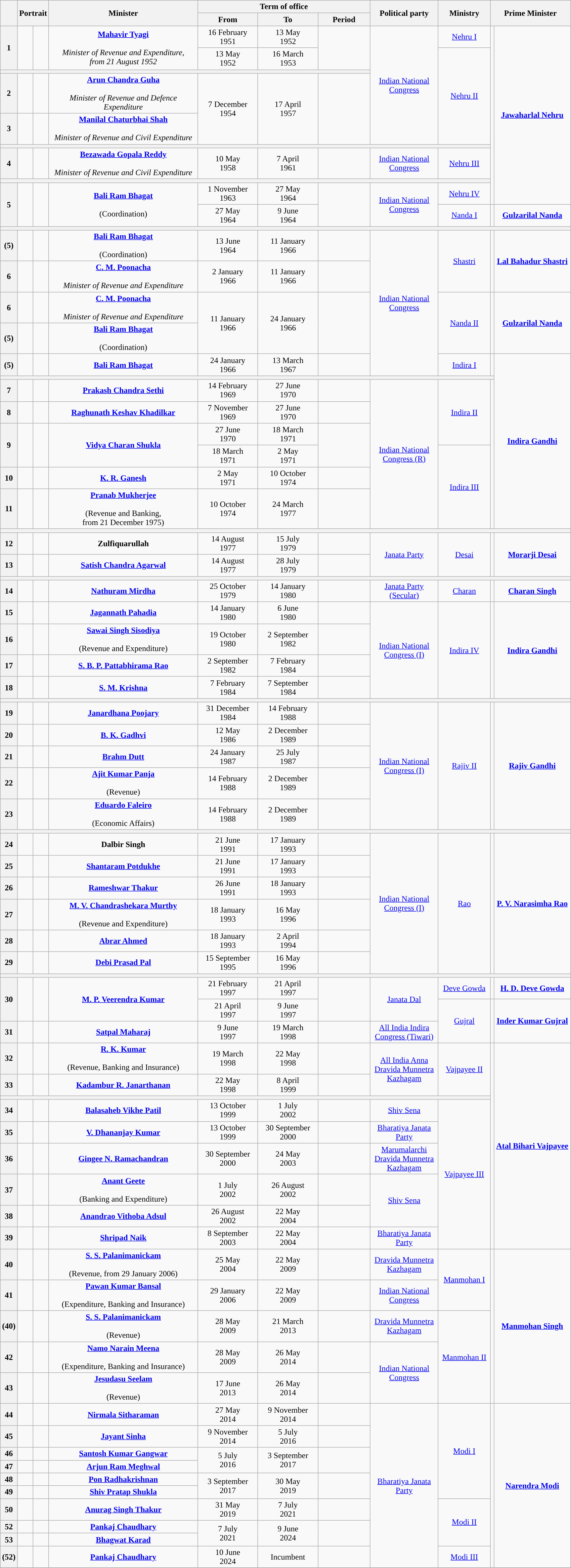<table class="wikitable" style="text-align:center">
<tr>
<th rowspan="2"></th>
<th rowspan="2" colspan="2">Portrait</th>
<th rowspan="2" style="width:18em">Minister<br></th>
<th colspan="3">Term of office</th>
<th rowspan="2" style="width:8em">Political party</th>
<th rowspan="2" style="width:6em">Ministry</th>
<th rowspan="2" colspan="2">Prime Minister</th>
</tr>
<tr>
<th style="width:7em">From</th>
<th style="width:7em">To</th>
<th style="width:6em">Period</th>
</tr>
<tr>
<th rowspan="2">1</th>
<td rowspan="2"></td>
<td rowspan="2"></td>
<td rowspan="2"><strong><a href='#'>Mahavir Tyagi</a></strong><br><br><em>Minister of Revenue and Expenditure,<br>from 21 August 1952</em></td>
<td>16 February<br>1951</td>
<td>13 May<br>1952</td>
<td rowspan="2"><strong></strong></td>
<td rowspan="5"><a href='#'>Indian National Congress</a></td>
<td><a href='#'>Nehru I</a></td>
<td rowspan="9" style="width:0.01em"></td>
<td rowspan="9" style="width:9em"><strong><a href='#'>Jawaharlal Nehru</a></strong></td>
</tr>
<tr>
<td>13 May<br>1952</td>
<td>16 March<br>1953</td>
<td rowspan="4"><a href='#'>Nehru II</a></td>
</tr>
<tr>
<th colspan="7"></th>
</tr>
<tr>
<th>2</th>
<td></td>
<td></td>
<td><strong><a href='#'>Arun Chandra Guha</a></strong><br><br><em>Minister of Revenue and Defence Expenditure</em></td>
<td rowspan="2">7 December<br>1954</td>
<td rowspan="2">17 April<br>1957</td>
<td rowspan="2"><strong></strong></td>
</tr>
<tr>
<th>3</th>
<td></td>
<td></td>
<td><strong><a href='#'>Manilal Chaturbhai Shah</a></strong><br><br><em>Minister of Revenue and Civil Expenditure</em></td>
</tr>
<tr>
<th colspan="9"></th>
</tr>
<tr>
<th>4</th>
<td></td>
<td></td>
<td><strong><a href='#'>Bezawada Gopala Reddy</a></strong><br><br><em>Minister of Revenue and Civil Expenditure</em></td>
<td>10 May<br>1958</td>
<td>7 April<br>1961</td>
<td><strong></strong></td>
<td><a href='#'>Indian National Congress</a></td>
<td><a href='#'>Nehru III</a></td>
</tr>
<tr>
<th colspan="9"></th>
</tr>
<tr>
<th rowspan="2">5</th>
<td rowspan="2"></td>
<td rowspan="2"></td>
<td rowspan="2"><strong><a href='#'>Bali Ram Bhagat</a></strong><br><br>(Coordination)</td>
<td>1 November<br>1963</td>
<td>27 May<br>1964</td>
<td rowspan="2"><strong></strong></td>
<td rowspan="2"><a href='#'>Indian National Congress</a></td>
<td><a href='#'>Nehru IV</a></td>
</tr>
<tr>
<td>27 May<br>1964</td>
<td>9 June<br>1964</td>
<td><a href='#'>Nanda I</a></td>
<td></td>
<td><strong><a href='#'>Gulzarilal Nanda</a></strong></td>
</tr>
<tr>
<th colspan="11"></th>
</tr>
<tr>
<th>(5)</th>
<td></td>
<td></td>
<td><strong><a href='#'>Bali Ram Bhagat</a></strong><br><br>(Coordination)</td>
<td>13 June<br>1964</td>
<td>11 January<br>1966</td>
<td><strong></strong></td>
<td rowspan="5"><a href='#'>Indian National Congress</a></td>
<td rowspan="2"><a href='#'>Shastri</a></td>
<td rowspan="2"></td>
<td rowspan="2"><strong><a href='#'>Lal Bahadur Shastri</a></strong></td>
</tr>
<tr>
<th>6</th>
<td></td>
<td></td>
<td><strong><a href='#'>C. M. Poonacha</a></strong><br><br><em>Minister of Revenue and Expenditure</em></td>
<td>2 January<br>1966</td>
<td>11 January<br>1966</td>
<td><strong></strong></td>
</tr>
<tr>
<th>6</th>
<td></td>
<td></td>
<td><strong><a href='#'>C. M. Poonacha</a></strong><br><br><em>Minister of Revenue and Expenditure</em></td>
<td rowspan="2">11 January<br>1966</td>
<td rowspan="2">24 January<br>1966</td>
<td rowspan="2"><strong></strong></td>
<td rowspan="2"><a href='#'>Nanda II</a></td>
<td rowspan="2"></td>
<td rowspan="2"><strong><a href='#'>Gulzarilal Nanda</a></strong></td>
</tr>
<tr>
<th>(5)</th>
<td></td>
<td></td>
<td><strong><a href='#'>Bali Ram Bhagat</a></strong><br><br>(Coordination)</td>
</tr>
<tr>
<th>(5)</th>
<td></td>
<td></td>
<td><strong><a href='#'>Bali Ram Bhagat</a></strong><br></td>
<td>24 January<br>1966</td>
<td>13 March<br>1967</td>
<td><strong></strong></td>
<td><a href='#'>Indira I</a></td>
<td></td>
<td rowspan="8"><strong><a href='#'>Indira Gandhi</a></strong></td>
</tr>
<tr>
<th colspan="10"></th>
</tr>
<tr>
<th>7</th>
<td></td>
<td></td>
<td><strong><a href='#'>Prakash Chandra Sethi</a></strong><br></td>
<td>14 February<br>1969</td>
<td>27 June<br>1970</td>
<td><strong></strong></td>
<td rowspan="6"><a href='#'>Indian National Congress (R)</a></td>
<td rowspan="3"><a href='#'>Indira II</a></td>
<td rowspan="6"></td>
</tr>
<tr>
<th>8</th>
<td></td>
<td></td>
<td><strong><a href='#'>Raghunath Keshav Khadilkar</a></strong><br></td>
<td>7 November<br>1969</td>
<td>27 June<br>1970</td>
<td><strong></strong></td>
</tr>
<tr>
<th rowspan="2">9</th>
<td rowspan="2"></td>
<td rowspan="2"></td>
<td rowspan="2"><strong><a href='#'>Vidya Charan Shukla</a></strong><br></td>
<td>27 June<br>1970</td>
<td>18 March<br>1971</td>
<td rowspan="2"><strong></strong></td>
</tr>
<tr>
<td>18 March<br>1971</td>
<td>2 May<br>1971</td>
<td rowspan="3"><a href='#'>Indira III</a></td>
</tr>
<tr>
<th>10</th>
<td></td>
<td></td>
<td><strong><a href='#'>K. R. Ganesh</a></strong><br></td>
<td>2 May<br>1971</td>
<td>10 October<br>1974</td>
<td><strong></strong></td>
</tr>
<tr>
<th>11</th>
<td></td>
<td></td>
<td><strong><a href='#'>Pranab Mukherjee</a></strong><br><br>(Revenue and Banking,<br>from 21 December 1975)</td>
<td>10 October<br>1974</td>
<td>24 March<br>1977</td>
<td><strong></strong></td>
</tr>
<tr>
<th colspan="11"></th>
</tr>
<tr>
<th>12</th>
<td></td>
<td></td>
<td><strong>Zulfiquarullah</strong><br></td>
<td>14 August<br>1977</td>
<td>15 July<br>1979</td>
<td><strong></strong></td>
<td rowspan="2"><a href='#'>Janata Party</a></td>
<td rowspan="2"><a href='#'>Desai</a></td>
<td rowspan="2"></td>
<td rowspan="2"><strong><a href='#'>Morarji Desai</a></strong></td>
</tr>
<tr>
<th>13</th>
<td></td>
<td></td>
<td><strong><a href='#'>Satish Chandra Agarwal</a></strong><br></td>
<td>14 August<br>1977</td>
<td>28 July<br>1979</td>
<td><strong></strong></td>
</tr>
<tr>
<th colspan="11"></th>
</tr>
<tr>
<th>14</th>
<td style="background:"></td>
<td></td>
<td><strong><a href='#'>Nathuram Mirdha</a></strong><br></td>
<td>25 October<br>1979</td>
<td>14 January<br>1980</td>
<td><strong></strong></td>
<td><a href='#'>Janata Party (Secular)</a></td>
<td><a href='#'>Charan</a></td>
<td style="background:"></td>
<td><strong><a href='#'>Charan Singh</a></strong></td>
</tr>
<tr>
<th>15</th>
<td></td>
<td></td>
<td><strong><a href='#'>Jagannath Pahadia</a></strong><br></td>
<td>14 January<br>1980</td>
<td>6 June<br>1980</td>
<td><strong></strong></td>
<td rowspan="4"><a href='#'>Indian National Congress (I)</a></td>
<td rowspan="4"><a href='#'>Indira IV</a></td>
<td rowspan="4"></td>
<td rowspan="4"><strong><a href='#'>Indira Gandhi</a></strong></td>
</tr>
<tr>
<th>16</th>
<td></td>
<td></td>
<td><strong><a href='#'>Sawai Singh Sisodiya</a></strong><br><br>(Revenue and Expenditure)</td>
<td>19 October<br>1980</td>
<td>2 September<br>1982</td>
<td><strong></strong></td>
</tr>
<tr>
<th>17</th>
<td></td>
<td></td>
<td><strong><a href='#'>S. B. P. Pattabhirama Rao</a></strong><br></td>
<td>2 September<br>1982</td>
<td>7 February<br>1984</td>
<td><strong></strong></td>
</tr>
<tr>
<th>18</th>
<td></td>
<td></td>
<td><strong><a href='#'>S. M. Krishna</a></strong><br></td>
<td>7 February<br>1984</td>
<td>7 September<br>1984</td>
<td><strong></strong></td>
</tr>
<tr>
<th colspan="11"></th>
</tr>
<tr>
<th>19</th>
<td></td>
<td></td>
<td><strong><a href='#'>Janardhana Poojary</a></strong><br></td>
<td>31 December<br>1984</td>
<td>14 February<br>1988</td>
<td><strong></strong></td>
<td rowspan="5"><a href='#'>Indian National Congress (I)</a></td>
<td rowspan="5"><a href='#'>Rajiv II</a></td>
<td rowspan="5"></td>
<td rowspan="5"><strong><a href='#'>Rajiv Gandhi</a></strong></td>
</tr>
<tr>
<th>20</th>
<td></td>
<td></td>
<td><strong><a href='#'>B. K. Gadhvi</a></strong><br></td>
<td>12 May<br>1986</td>
<td>2 December<br>1989</td>
<td><strong></strong></td>
</tr>
<tr>
<th>21</th>
<td></td>
<td></td>
<td><strong><a href='#'>Brahm Dutt</a></strong><br></td>
<td>24 January<br>1987</td>
<td>25 July<br>1987</td>
<td><strong></strong></td>
</tr>
<tr>
<th>22</th>
<td></td>
<td></td>
<td><strong><a href='#'>Ajit Kumar Panja</a></strong><br><br>(Revenue)</td>
<td>14 February<br>1988</td>
<td>2 December<br>1989</td>
<td><strong></strong></td>
</tr>
<tr>
<th>23</th>
<td></td>
<td></td>
<td><strong><a href='#'>Eduardo Faleiro</a></strong><br><br>(Economic Affairs)</td>
<td>14 February<br>1988</td>
<td>2 December<br>1989</td>
<td><strong></strong></td>
</tr>
<tr>
<th colspan="11"></th>
</tr>
<tr>
<th>24</th>
<td></td>
<td></td>
<td><strong>Dalbir Singh</strong><br></td>
<td>21 June<br>1991</td>
<td>17 January<br>1993</td>
<td><strong></strong></td>
<td rowspan="6"><a href='#'>Indian National Congress (I)</a></td>
<td rowspan="6"><a href='#'>Rao</a></td>
<td rowspan="6"></td>
<td rowspan="6"><strong><a href='#'>P. V. Narasimha Rao</a></strong></td>
</tr>
<tr>
<th>25</th>
<td></td>
<td></td>
<td><strong><a href='#'>Shantaram Potdukhe</a></strong><br></td>
<td>21 June<br>1991</td>
<td>17 January<br>1993</td>
<td><strong></strong></td>
</tr>
<tr>
<th>26</th>
<td></td>
<td></td>
<td><strong><a href='#'>Rameshwar Thakur</a></strong><br></td>
<td>26 June<br>1991</td>
<td>18 January<br>1993</td>
<td><strong></strong></td>
</tr>
<tr>
<th>27</th>
<td></td>
<td></td>
<td><strong><a href='#'>M. V. Chandrashekara Murthy</a></strong><br><br>(Revenue and Expenditure)</td>
<td>18 January<br>1993</td>
<td>16 May<br>1996</td>
<td><strong></strong></td>
</tr>
<tr>
<th>28</th>
<td></td>
<td></td>
<td><strong><a href='#'>Abrar Ahmed</a></strong><br></td>
<td>18 January<br>1993</td>
<td>2 April<br>1994</td>
<td><strong></strong></td>
</tr>
<tr>
<th>29</th>
<td></td>
<td></td>
<td><strong><a href='#'>Debi Prasad Pal</a></strong><br></td>
<td>15 September<br>1995</td>
<td>16 May<br>1996</td>
<td><strong></strong></td>
</tr>
<tr>
<th colspan="11"></th>
</tr>
<tr>
<th rowspan="2">30</th>
<td rowspan="2"></td>
<td rowspan="2"></td>
<td rowspan="2"><strong><a href='#'>M. P. Veerendra Kumar</a></strong><br></td>
<td>21 February<br>1997</td>
<td>21 April<br>1997</td>
<td rowspan="2"><strong></strong></td>
<td rowspan="2"><a href='#'>Janata Dal</a></td>
<td><a href='#'>Deve Gowda</a></td>
<td></td>
<td><strong><a href='#'>H. D. Deve Gowda</a></strong></td>
</tr>
<tr>
<td>21 April<br>1997</td>
<td>9 June<br>1997</td>
<td rowspan="2"><a href='#'>Gujral</a></td>
<td rowspan="2"></td>
<td rowspan="2"><strong><a href='#'>Inder Kumar Gujral</a></strong></td>
</tr>
<tr>
<th>31</th>
<td></td>
<td></td>
<td><strong><a href='#'>Satpal Maharaj</a></strong><br></td>
<td>9 June<br>1997</td>
<td>19 March<br>1998</td>
<td><strong></strong></td>
<td><a href='#'>All India Indira Congress (Tiwari)</a></td>
</tr>
<tr>
<th>32</th>
<td></td>
<td></td>
<td><strong><a href='#'>R. K. Kumar</a></strong><br><br>(Revenue, Banking and Insurance)</td>
<td>19 March<br>1998</td>
<td>22 May<br>1998</td>
<td><strong></strong></td>
<td rowspan="2"><a href='#'>All India Anna Dravida Munnetra Kazhagam</a></td>
<td rowspan="2"><a href='#'>Vajpayee II</a></td>
<td rowspan="9"></td>
<td rowspan="9"><strong><a href='#'>Atal Bihari Vajpayee</a></strong></td>
</tr>
<tr>
<th>33</th>
<td></td>
<td></td>
<td><strong><a href='#'>Kadambur R. Janarthanan</a></strong><br></td>
<td>22 May<br>1998</td>
<td>8 April<br>1999</td>
<td><strong></strong></td>
</tr>
<tr>
<th colspan="9"></th>
</tr>
<tr>
<th>34</th>
<td></td>
<td></td>
<td><strong><a href='#'>Balasaheb Vikhe Patil</a></strong><br></td>
<td>13 October<br>1999</td>
<td>1 July<br>2002</td>
<td><strong></strong></td>
<td><a href='#'>Shiv Sena</a></td>
<td rowspan="6"><a href='#'>Vajpayee III</a></td>
</tr>
<tr>
<th>35</th>
<td></td>
<td></td>
<td><strong><a href='#'>V. Dhananjay Kumar</a></strong><br></td>
<td>13 October<br>1999</td>
<td>30 September<br>2000</td>
<td><strong></strong></td>
<td><a href='#'>Bharatiya Janata Party</a></td>
</tr>
<tr>
<th>36</th>
<td></td>
<td></td>
<td><strong><a href='#'>Gingee N. Ramachandran</a></strong><br></td>
<td>30 September<br>2000</td>
<td>24 May<br>2003</td>
<td><strong></strong></td>
<td><a href='#'>Marumalarchi Dravida Munnetra Kazhagam</a></td>
</tr>
<tr>
<th>37</th>
<td></td>
<td></td>
<td><strong><a href='#'>Anant Geete</a></strong><br><br>(Banking and Expenditure)</td>
<td>1 July<br>2002</td>
<td>26 August<br>2002</td>
<td><strong></strong></td>
<td rowspan="2"><a href='#'>Shiv Sena</a></td>
</tr>
<tr>
<th>38</th>
<td></td>
<td></td>
<td><strong><a href='#'>Anandrao Vithoba Adsul</a></strong><br></td>
<td>26 August<br>2002</td>
<td>22 May<br>2004</td>
<td><strong></strong></td>
</tr>
<tr>
<th>39</th>
<td></td>
<td></td>
<td><strong><a href='#'>Shripad Naik</a></strong><br></td>
<td>8 September<br>2003</td>
<td>22 May<br>2004</td>
<td><strong></strong></td>
<td><a href='#'>Bharatiya Janata Party</a></td>
</tr>
<tr>
<th>40</th>
<td></td>
<td></td>
<td><strong><a href='#'>S. S. Palanimanickam</a></strong><br><br>(Revenue, from 29 January 2006)</td>
<td>25 May<br>2004</td>
<td>22 May<br>2009</td>
<td><strong></strong></td>
<td><a href='#'>Dravida Munnetra Kazhagam</a></td>
<td rowspan="2"><a href='#'>Manmohan I</a></td>
<td rowspan="5"></td>
<td rowspan="5"><strong><a href='#'>Manmohan Singh</a></strong></td>
</tr>
<tr>
<th>41</th>
<td></td>
<td></td>
<td><strong><a href='#'>Pawan Kumar Bansal</a></strong><br><br>(Expenditure, Banking and Insurance)</td>
<td>29 January<br>2006</td>
<td>22 May<br>2009</td>
<td><strong></strong></td>
<td><a href='#'>Indian National Congress</a></td>
</tr>
<tr>
<th>(40)</th>
<td></td>
<td></td>
<td><strong><a href='#'>S. S. Palanimanickam</a></strong><br><br>(Revenue)</td>
<td>28 May<br>2009</td>
<td>21 March<br>2013</td>
<td><strong></strong></td>
<td><a href='#'>Dravida Munnetra Kazhagam</a></td>
<td rowspan="3"><a href='#'>Manmohan II</a></td>
</tr>
<tr>
<th>42</th>
<td></td>
<td></td>
<td><strong><a href='#'>Namo Narain Meena</a></strong><br><br>(Expenditure, Banking and Insurance)</td>
<td>28 May<br>2009</td>
<td>26 May<br>2014</td>
<td><strong></strong></td>
<td rowspan="2"><a href='#'>Indian National Congress</a></td>
</tr>
<tr>
<th>43</th>
<td></td>
<td></td>
<td><strong><a href='#'>Jesudasu Seelam</a></strong><br><br>(Revenue)</td>
<td>17 June<br>2013</td>
<td>26 May<br>2014</td>
<td><strong></strong></td>
</tr>
<tr>
<th>44</th>
<td></td>
<td></td>
<td><strong><a href='#'>Nirmala Sitharaman</a></strong><br></td>
<td>27 May<br>2014</td>
<td>9 November<br>2014</td>
<td><strong></strong></td>
<td rowspan="10"><a href='#'>Bharatiya Janata Party</a></td>
<td rowspan="6"><a href='#'>Modi I</a></td>
<td rowspan="10"></td>
<td rowspan="10"><strong><a href='#'>Narendra Modi</a></strong></td>
</tr>
<tr>
<th>45</th>
<td></td>
<td></td>
<td><strong><a href='#'>Jayant Sinha</a></strong><br></td>
<td>9 November<br>2014</td>
<td>5 July<br>2016</td>
<td><strong></strong></td>
</tr>
<tr>
<th>46</th>
<td></td>
<td></td>
<td><strong><a href='#'>Santosh Kumar Gangwar</a></strong><br></td>
<td rowspan="2">5 July<br>2016</td>
<td rowspan="2">3 September<br>2017</td>
<td rowspan="2"><strong></strong></td>
</tr>
<tr>
<th>47</th>
<td></td>
<td></td>
<td><strong><a href='#'>Arjun Ram Meghwal</a></strong><br></td>
</tr>
<tr>
<th>48</th>
<td></td>
<td></td>
<td><strong><a href='#'>Pon Radhakrishnan</a></strong><br></td>
<td rowspan="2">3 September<br>2017</td>
<td rowspan="2">30 May<br>2019</td>
<td rowspan="2"><strong></strong></td>
</tr>
<tr>
<th>49</th>
<td></td>
<td></td>
<td><strong><a href='#'>Shiv Pratap Shukla</a></strong><br></td>
</tr>
<tr>
<th>50</th>
<td></td>
<td></td>
<td><strong><a href='#'>Anurag Singh Thakur</a></strong><br></td>
<td>31 May<br>2019</td>
<td>7 July<br>2021</td>
<td><strong></strong></td>
<td rowspan="3"><a href='#'>Modi II</a></td>
</tr>
<tr>
<th>52</th>
<td></td>
<td></td>
<td><strong><a href='#'>Pankaj Chaudhary</a></strong><br></td>
<td rowspan="2">7 July<br>2021</td>
<td rowspan="2">9 June<br>2024</td>
<td rowspan="2"><strong></strong></td>
</tr>
<tr>
<th>53</th>
<td></td>
<td></td>
<td><strong><a href='#'>Bhagwat Karad</a></strong><br></td>
</tr>
<tr>
<th>(52)</th>
<td></td>
<td></td>
<td><strong><a href='#'>Pankaj Chaudhary</a></strong><br></td>
<td>10 June<br>2024</td>
<td>Incumbent</td>
<td><strong></strong></td>
<td><a href='#'>Modi III</a></td>
</tr>
<tr>
</tr>
</table>
